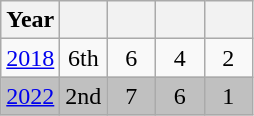<table class="wikitable" style="text-align: center;">
<tr>
<th>Year</th>
<th></th>
<th width=25px></th>
<th width=25px></th>
<th width=25px></th>
</tr>
<tr>
<td> <a href='#'>2018</a></td>
<td>6th</td>
<td>6</td>
<td>4</td>
<td>2</td>
</tr>
<tr bgcolor=silver>
<td> <a href='#'>2022</a></td>
<td>2nd</td>
<td>7</td>
<td>6</td>
<td>1</td>
</tr>
</table>
